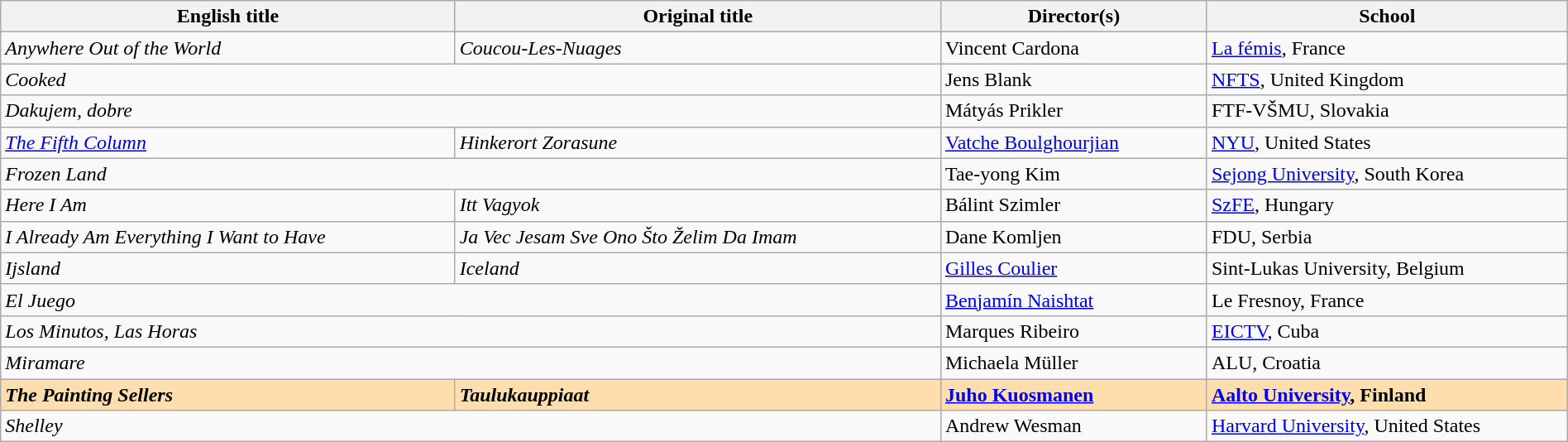<table class="wikitable" style="width:100%" cellpadding="5">
<tr>
<th style="width:29%">English title</th>
<th style="width:31%">Original title</th>
<th style="width:17%">Director(s)</th>
<th style="width:23%">School</th>
</tr>
<tr>
<td><em>Anywhere Out of the World</em></td>
<td><em>Coucou-Les-Nuages</em></td>
<td>Vincent Cardona</td>
<td><a href='#'>La fémis</a>, France</td>
</tr>
<tr>
<td colspan=2><em>Cooked</em></td>
<td data-sort-value="Blank">Jens Blank</td>
<td><a href='#'>NFTS</a>, United Kingdom</td>
</tr>
<tr>
<td colspan=2><em>Dakujem, dobre</em></td>
<td data-sort-value="Prikler">Mátyás Prikler</td>
<td>FTF-VŠMU, Slovakia</td>
</tr>
<tr>
<td data-sort-value="Fifth"><em><a href='#'>The Fifth Column</a></em></td>
<td><em>Hinkerort Zorasune</em></td>
<td data-sort-value="Boulghourjian"><a href='#'>Vatche Boulghourjian</a></td>
<td><a href='#'>NYU</a>, United States</td>
</tr>
<tr>
<td colspan=2><em>Frozen Land</em></td>
<td data-sort-value="Kim">Tae-yong Kim</td>
<td><a href='#'>Sejong University</a>, South Korea</td>
</tr>
<tr>
<td><em>Here I Am</em></td>
<td><em>Itt Vagyok</em></td>
<td data-sort-value="Szimler">Bálint Szimler</td>
<td><a href='#'>SzFE</a>, Hungary</td>
</tr>
<tr>
<td><em>I Already Am Everything I Want to Have</em></td>
<td><em>Ja Vec Jesam Sve Ono Što Želim Da Imam</em></td>
<td data-sort-value="Komljen">Dane Komljen</td>
<td>FDU, Serbia</td>
</tr>
<tr>
<td><em>Ijsland</em></td>
<td><em>Iceland</em></td>
<td data-sort-value="Coulier"><a href='#'>Gilles Coulier</a></td>
<td>Sint-Lukas University, Belgium</td>
</tr>
<tr>
<td colspan=2 data-sort-value="Juego"><em>El Juego</em></td>
<td data-sort-value="Naishtat"><a href='#'>Benjamín Naishtat</a></td>
<td>Le Fresnoy, France</td>
</tr>
<tr>
<td colspan=2 data-sort-value="Minutos"><em>Los Minutos, Las Horas</em></td>
<td data-sort-value="Ribeiro">Marques Ribeiro</td>
<td><a href='#'>EICTV</a>, Cuba</td>
</tr>
<tr>
<td colspan=2><em>Miramare</em></td>
<td data-sort-value="Muller">Michaela Müller</td>
<td>ALU, Croatia</td>
</tr>
<tr style="background:#FFDEAD">
<td data-sort-value="Painting"><strong><em>The Painting Sellers</em></strong></td>
<td><strong><em>Taulukauppiaat</em></strong></td>
<td data-sort-value="Kuosmanen"><strong><a href='#'>Juho Kuosmanen</a></strong></td>
<td><strong><a href='#'>Aalto University</a>, Finland</strong></td>
</tr>
<tr>
<td colspan=2><em>Shelley</em></td>
<td data-sort-value="Wesman">Andrew Wesman</td>
<td><a href='#'>Harvard University</a>, United States</td>
</tr>
</table>
